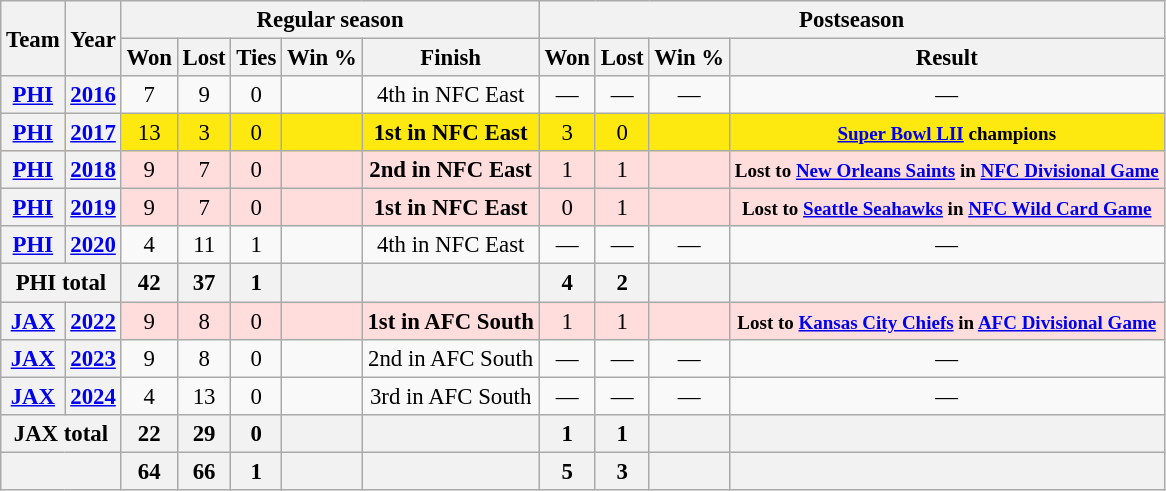<table class="wikitable" style="font-size: 95%; text-align:center;">
<tr>
<th rowspan="2">Team</th>
<th rowspan="2">Year</th>
<th colspan="5">Regular season</th>
<th colspan="4">Postseason</th>
</tr>
<tr>
<th>Won</th>
<th>Lost</th>
<th>Ties</th>
<th>Win %</th>
<th>Finish</th>
<th>Won</th>
<th>Lost</th>
<th>Win %</th>
<th>Result</th>
</tr>
<tr>
<th><a href='#'>PHI</a></th>
<th><a href='#'>2016</a></th>
<td>7</td>
<td>9</td>
<td>0</td>
<td></td>
<td>4th in NFC East</td>
<td>—</td>
<td>—</td>
<td>—</td>
<td>—</td>
</tr>
<tr style="background:#FDE910;">
<th><a href='#'>PHI</a></th>
<th><a href='#'>2017</a></th>
<td>13</td>
<td>3</td>
<td>0</td>
<td></td>
<td><strong>1st in NFC East</strong></td>
<td>3</td>
<td>0</td>
<td></td>
<td><small><strong><a href='#'>Super Bowl LII</a> champions</strong></small></td>
</tr>
<tr style="background:#fdd;">
<th><a href='#'>PHI</a></th>
<th><a href='#'>2018</a></th>
<td>9</td>
<td>7</td>
<td>0</td>
<td></td>
<td><strong>2nd in NFC East</strong></td>
<td>1</td>
<td>1</td>
<td></td>
<td><small><strong>Lost to <a href='#'>New Orleans Saints</a> in <a href='#'>NFC Divisional Game</a></strong></small></td>
</tr>
<tr style="background:#fdd;">
<th><a href='#'>PHI</a></th>
<th><a href='#'>2019</a></th>
<td>9</td>
<td>7</td>
<td>0</td>
<td></td>
<td><strong>1st in NFC East</strong></td>
<td>0</td>
<td>1</td>
<td></td>
<td><small><strong>Lost to <a href='#'>Seattle Seahawks</a> in <a href='#'>NFC Wild Card Game</a></strong></small></td>
</tr>
<tr>
<th><a href='#'>PHI</a></th>
<th><a href='#'>2020</a></th>
<td>4</td>
<td>11</td>
<td>1</td>
<td></td>
<td>4th in NFC East</td>
<td>—</td>
<td>—</td>
<td>—</td>
<td>—</td>
</tr>
<tr>
<th colspan="2">PHI total</th>
<th>42</th>
<th>37</th>
<th>1</th>
<th></th>
<th></th>
<th>4</th>
<th>2</th>
<th></th>
<th></th>
</tr>
<tr style="background:#fdd;">
<th><a href='#'>JAX</a></th>
<th><a href='#'>2022</a></th>
<td>9</td>
<td>8</td>
<td>0</td>
<td></td>
<td><strong>1st in AFC South</strong></td>
<td>1</td>
<td>1</td>
<td></td>
<td><small><strong>Lost to <a href='#'>Kansas City Chiefs</a> in <a href='#'>AFC Divisional Game</a></strong></small></td>
</tr>
<tr>
<th><a href='#'>JAX</a></th>
<th><a href='#'>2023</a></th>
<td>9</td>
<td>8</td>
<td>0</td>
<td></td>
<td>2nd in AFC South</td>
<td>—</td>
<td>—</td>
<td>—</td>
<td>—</td>
</tr>
<tr>
<th><a href='#'>JAX</a></th>
<th><a href='#'>2024</a></th>
<td>4</td>
<td>13</td>
<td>0</td>
<td></td>
<td>3rd in AFC South</td>
<td>—</td>
<td>—</td>
<td>—</td>
<td>—</td>
</tr>
<tr>
<th colspan="2">JAX total</th>
<th>22</th>
<th>29</th>
<th>0</th>
<th></th>
<th></th>
<th>1</th>
<th>1</th>
<th></th>
<th></th>
</tr>
<tr>
<th colspan="2"></th>
<th>64</th>
<th>66</th>
<th>1</th>
<th></th>
<th></th>
<th>5</th>
<th>3</th>
<th></th>
<th></th>
</tr>
</table>
